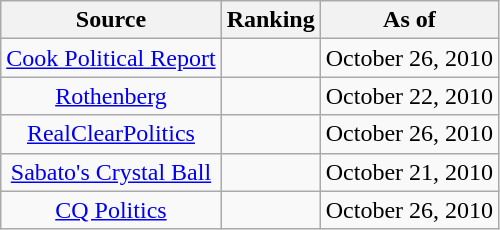<table class="wikitable" style="text-align:center">
<tr>
<th>Source</th>
<th>Ranking</th>
<th>As of</th>
</tr>
<tr>
<td><a href='#'>Cook Political Report</a></td>
<td></td>
<td>October 26, 2010</td>
</tr>
<tr>
<td><a href='#'>Rothenberg</a></td>
<td></td>
<td>October 22, 2010</td>
</tr>
<tr>
<td><a href='#'>RealClearPolitics</a></td>
<td></td>
<td>October 26, 2010</td>
</tr>
<tr>
<td><a href='#'>Sabato's Crystal Ball</a></td>
<td></td>
<td>October 21, 2010</td>
</tr>
<tr>
<td><a href='#'>CQ Politics</a></td>
<td></td>
<td>October 26, 2010</td>
</tr>
</table>
